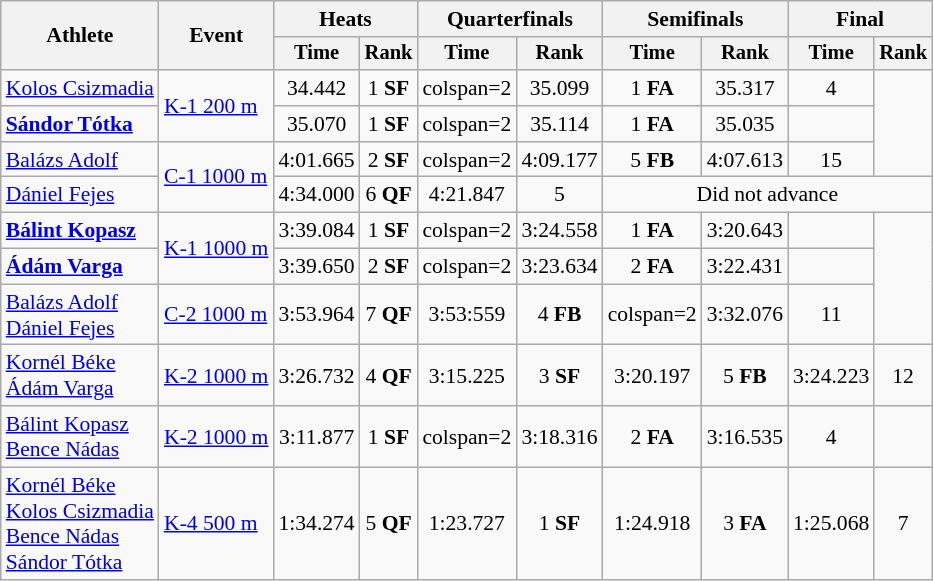<table class=wikitable style="font-size:90%">
<tr>
<th rowspan="2">Athlete</th>
<th rowspan="2">Event</th>
<th colspan=2>Heats</th>
<th colspan=2>Quarterfinals</th>
<th colspan=2>Semifinals</th>
<th colspan=2>Final</th>
</tr>
<tr style="font-size:95%">
<th>Time</th>
<th>Rank</th>
<th>Time</th>
<th>Rank</th>
<th>Time</th>
<th>Rank</th>
<th>Time</th>
<th>Rank</th>
</tr>
<tr align=center>
<td align=left><a href='#'>Kolos Csizmadia</a></td>
<td align=left rowspan=2><a href='#'>K-1 200 m</a></td>
<td>34.442</td>
<td>1 <strong>SF</strong></td>
<td>colspan=2 </td>
<td>35.099</td>
<td>1 <strong>FA</strong></td>
<td>35.317</td>
<td>4</td>
</tr>
<tr align=center>
<td align=left><strong><a href='#'>Sándor Tótka</a></strong></td>
<td>35.070</td>
<td>1 <strong>SF</strong></td>
<td>colspan=2 </td>
<td>35.114</td>
<td>1 <strong>FA</strong></td>
<td>35.035</td>
<td></td>
</tr>
<tr align=center>
<td align=left><a href='#'>Balázs Adolf</a></td>
<td align=left rowspan=2><a href='#'>C-1 1000 m</a></td>
<td>4:01.665</td>
<td>2 <strong>SF</strong></td>
<td>colspan=2 </td>
<td>4:09.177</td>
<td>5 <strong>FB</strong></td>
<td>4:07.613</td>
<td>15</td>
</tr>
<tr align=center>
<td align=left><a href='#'>Dániel Fejes</a></td>
<td>4:34.000</td>
<td>6 <strong>QF</strong></td>
<td>4:21.847</td>
<td>5</td>
<td colspan=4>Did not advance</td>
</tr>
<tr align="center">
<td align="left"><strong><a href='#'>Bálint Kopasz</a></strong></td>
<td align="left" rowspan=2><a href='#'>K-1 1000 m</a></td>
<td>3:39.084</td>
<td>1 <strong>SF</strong></td>
<td>colspan=2 </td>
<td>3:24.558</td>
<td>1 <strong>FA</strong></td>
<td>3:20.643</td>
<td></td>
</tr>
<tr align="center">
<td align="left"><strong><a href='#'>Ádám Varga</a></strong></td>
<td>3:39.650</td>
<td>2 <strong>SF</strong></td>
<td>colspan=2 </td>
<td>3:23.634</td>
<td>2 <strong>FA</strong></td>
<td>3:22.431</td>
<td></td>
</tr>
<tr align=center>
<td align=left><a href='#'>Balázs Adolf</a><br><a href='#'>Dániel Fejes</a></td>
<td align=left><a href='#'>C-2 1000 m</a></td>
<td>3:53.964</td>
<td>7 <strong>QF</strong></td>
<td>3:53:559</td>
<td>4 <strong>FB</strong></td>
<td>colspan=2</td>
<td>3:32.076</td>
<td>11</td>
</tr>
<tr align="center">
<td align="left"><a href='#'>Kornél Béke</a><br><a href='#'>Ádám Varga</a></td>
<td align="left"><a href='#'>K-2 1000 m</a></td>
<td>3:26.732</td>
<td>4 <strong>QF</strong></td>
<td>3:15.225</td>
<td>3 <strong>SF</strong></td>
<td>3:20.197</td>
<td>5 <strong>FB</strong></td>
<td>3:24.223</td>
<td>12</td>
</tr>
<tr align="center">
<td align="left"><a href='#'>Bálint Kopasz</a><br><a href='#'>Bence Nádas</a></td>
<td align="left"><a href='#'>K-2 1000 m</a></td>
<td>3:11.877</td>
<td>1 <strong>SF</strong></td>
<td>colspan=2 </td>
<td>3:18.316</td>
<td>2 <strong>FA</strong></td>
<td>3:16.535</td>
<td>4</td>
</tr>
<tr align="center">
<td align="left"><a href='#'>Kornél Béke</a><br> <a href='#'>Kolos Csizmadia</a><br><a href='#'>Bence Nádas</a><br><a href='#'>Sándor Tótka</a></td>
<td align="left"><a href='#'>K-4 500 m</a></td>
<td>1:34.274</td>
<td>5 <strong>QF</strong></td>
<td>1:23.727</td>
<td>1 <strong>SF</strong></td>
<td>1:24.918</td>
<td>3 <strong>FA</strong></td>
<td>1:25.068</td>
<td>7</td>
</tr>
</table>
